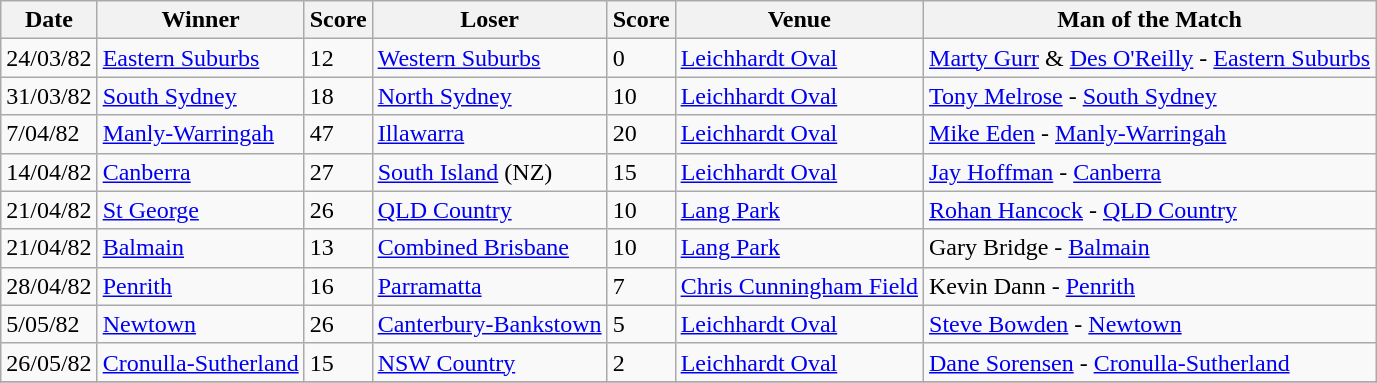<table class="wikitable">
<tr>
<th>Date</th>
<th>Winner</th>
<th>Score</th>
<th>Loser</th>
<th>Score</th>
<th>Venue</th>
<th>Man of the Match</th>
</tr>
<tr>
<td>24/03/82</td>
<td> <a href='#'>Eastern Suburbs</a></td>
<td>12</td>
<td> <a href='#'>Western Suburbs</a></td>
<td>0</td>
<td><a href='#'>Leichhardt Oval</a></td>
<td><a href='#'>Marty Gurr</a> & <a href='#'>Des O'Reilly</a> - <a href='#'>Eastern Suburbs</a></td>
</tr>
<tr>
<td>31/03/82</td>
<td> <a href='#'>South Sydney</a></td>
<td>18</td>
<td> <a href='#'>North Sydney</a></td>
<td>10</td>
<td><a href='#'>Leichhardt Oval</a></td>
<td><a href='#'>Tony Melrose</a> - <a href='#'>South Sydney</a></td>
</tr>
<tr>
<td>7/04/82</td>
<td> <a href='#'>Manly-Warringah</a></td>
<td>47</td>
<td> <a href='#'>Illawarra</a></td>
<td>20</td>
<td><a href='#'>Leichhardt Oval</a></td>
<td><a href='#'>Mike Eden</a> - <a href='#'>Manly-Warringah</a></td>
</tr>
<tr>
<td>14/04/82</td>
<td> <a href='#'>Canberra</a></td>
<td>27</td>
<td> <a href='#'>South Island</a> (NZ)</td>
<td>15</td>
<td><a href='#'>Leichhardt Oval</a></td>
<td><a href='#'>Jay Hoffman</a> - <a href='#'>Canberra</a></td>
</tr>
<tr>
<td>21/04/82</td>
<td> <a href='#'>St George</a></td>
<td>26</td>
<td> <a href='#'>QLD Country</a></td>
<td>10</td>
<td><a href='#'>Lang Park</a></td>
<td><a href='#'>Rohan Hancock</a> - <a href='#'>QLD Country</a></td>
</tr>
<tr>
<td>21/04/82</td>
<td> <a href='#'>Balmain</a></td>
<td>13</td>
<td> <a href='#'>Combined Brisbane</a></td>
<td>10</td>
<td><a href='#'>Lang Park</a></td>
<td>Gary Bridge - <a href='#'>Balmain</a></td>
</tr>
<tr>
<td>28/04/82</td>
<td> <a href='#'>Penrith</a></td>
<td>16</td>
<td> <a href='#'>Parramatta</a></td>
<td>7</td>
<td><a href='#'>Chris Cunningham Field</a></td>
<td>Kevin Dann - <a href='#'>Penrith</a></td>
</tr>
<tr>
<td>5/05/82</td>
<td> <a href='#'>Newtown</a></td>
<td>26</td>
<td> <a href='#'>Canterbury-Bankstown</a></td>
<td>5</td>
<td><a href='#'>Leichhardt Oval</a></td>
<td><a href='#'>Steve Bowden</a> - <a href='#'>Newtown</a></td>
</tr>
<tr>
<td>26/05/82</td>
<td> <a href='#'>Cronulla-Sutherland</a></td>
<td>15</td>
<td> <a href='#'>NSW Country</a></td>
<td>2</td>
<td><a href='#'>Leichhardt Oval</a></td>
<td><a href='#'>Dane Sorensen</a> - <a href='#'>Cronulla-Sutherland</a></td>
</tr>
<tr>
</tr>
</table>
